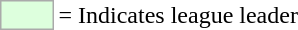<table>
<tr>
<td style="background:#DDFFDD; border:1px solid #aaa; width:2em;"></td>
<td>= Indicates league leader</td>
</tr>
</table>
